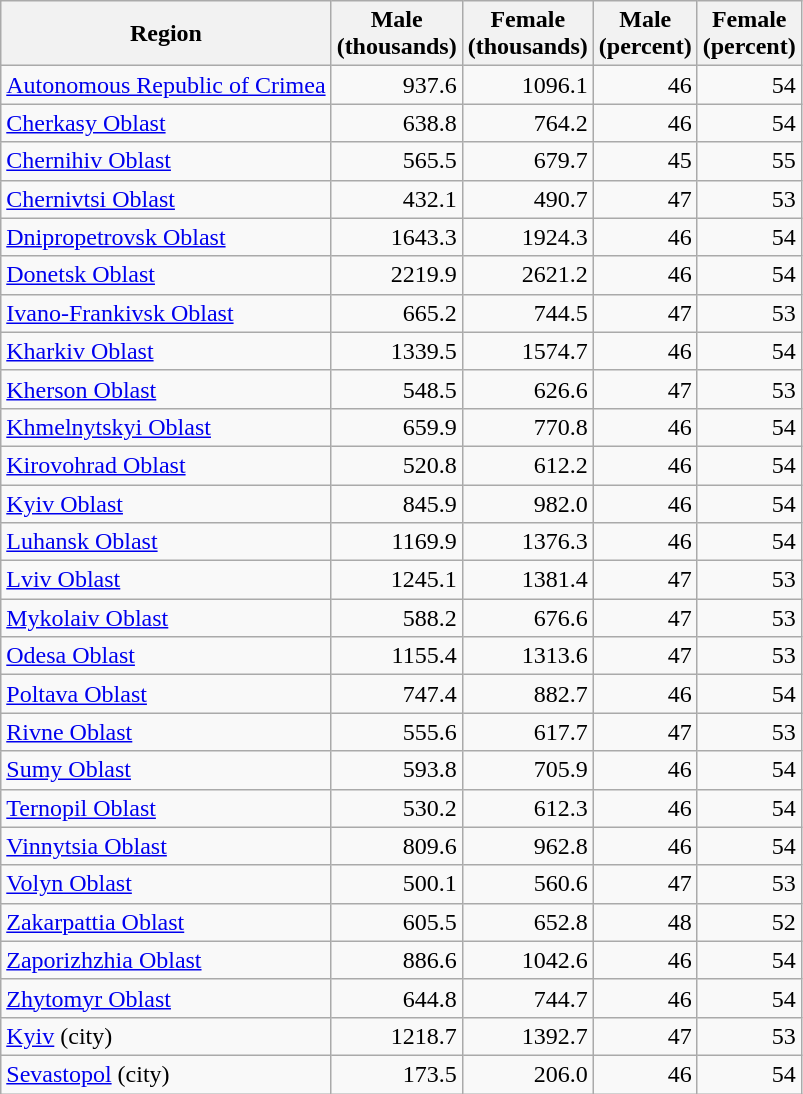<table class="wikitable sortable">
<tr>
<th>Region</th>
<th>Male<br>(thousands)</th>
<th>Female<br>(thousands)</th>
<th>Male<br>(percent)</th>
<th>Female<br>(percent)</th>
</tr>
<tr>
<td><a href='#'>Autonomous Republic of Crimea</a></td>
<td align=right>937.6</td>
<td align=right>1096.1</td>
<td align=right>46</td>
<td align=right>54</td>
</tr>
<tr>
<td><a href='#'>Cherkasy Oblast</a></td>
<td align=right>638.8</td>
<td align=right>764.2</td>
<td align=right>46</td>
<td align=right>54</td>
</tr>
<tr>
<td><a href='#'>Chernihiv Oblast</a></td>
<td align=right>565.5</td>
<td align=right>679.7</td>
<td align=right>45</td>
<td align=right>55</td>
</tr>
<tr>
<td><a href='#'>Chernivtsi Oblast</a></td>
<td align=right>432.1</td>
<td align=right>490.7</td>
<td align=right>47</td>
<td align=right>53</td>
</tr>
<tr>
<td><a href='#'>Dnipropetrovsk Oblast</a></td>
<td align=right>1643.3</td>
<td align=right>1924.3</td>
<td align=right>46</td>
<td align=right>54</td>
</tr>
<tr>
<td><a href='#'>Donetsk Oblast</a></td>
<td align=right>2219.9</td>
<td align=right>2621.2</td>
<td align=right>46</td>
<td align=right>54</td>
</tr>
<tr>
<td><a href='#'>Ivano-Frankivsk Oblast</a></td>
<td align=right>665.2</td>
<td align=right>744.5</td>
<td align=right>47</td>
<td align=right>53</td>
</tr>
<tr>
<td><a href='#'>Kharkiv Oblast</a></td>
<td align=right>1339.5</td>
<td align=right>1574.7</td>
<td align=right>46</td>
<td align=right>54</td>
</tr>
<tr>
<td><a href='#'>Kherson Oblast</a></td>
<td align=right>548.5</td>
<td align=right>626.6</td>
<td align=right>47</td>
<td align=right>53</td>
</tr>
<tr>
<td><a href='#'>Khmelnytskyi Oblast</a></td>
<td align=right>659.9</td>
<td align=right>770.8</td>
<td align=right>46</td>
<td align=right>54</td>
</tr>
<tr>
<td><a href='#'>Kirovohrad Oblast</a></td>
<td align=right>520.8</td>
<td align=right>612.2</td>
<td align=right>46</td>
<td align=right>54</td>
</tr>
<tr>
<td><a href='#'>Kyiv Oblast</a></td>
<td align=right>845.9</td>
<td align=right>982.0</td>
<td align=right>46</td>
<td align=right>54</td>
</tr>
<tr>
<td><a href='#'>Luhansk Oblast</a></td>
<td align=right>1169.9</td>
<td align=right>1376.3</td>
<td align=right>46</td>
<td align=right>54</td>
</tr>
<tr>
<td><a href='#'>Lviv Oblast</a></td>
<td align=right>1245.1</td>
<td align=right>1381.4</td>
<td align=right>47</td>
<td align=right>53</td>
</tr>
<tr>
<td><a href='#'>Mykolaiv Oblast</a></td>
<td align=right>588.2</td>
<td align=right>676.6</td>
<td align=right>47</td>
<td align=right>53</td>
</tr>
<tr>
<td><a href='#'>Odesa Oblast</a></td>
<td align="right">1155.4</td>
<td align=right>1313.6</td>
<td align=right>47</td>
<td align=right>53</td>
</tr>
<tr>
<td><a href='#'>Poltava Oblast</a></td>
<td align=right>747.4</td>
<td align=right>882.7</td>
<td align=right>46</td>
<td align=right>54</td>
</tr>
<tr>
<td><a href='#'>Rivne Oblast</a></td>
<td align=right>555.6</td>
<td align=right>617.7</td>
<td align=right>47</td>
<td align=right>53</td>
</tr>
<tr>
<td><a href='#'>Sumy Oblast</a></td>
<td align=right>593.8</td>
<td align=right>705.9</td>
<td align=right>46</td>
<td align=right>54</td>
</tr>
<tr>
<td><a href='#'>Ternopil Oblast</a></td>
<td align=right>530.2</td>
<td align=right>612.3</td>
<td align=right>46</td>
<td align=right>54</td>
</tr>
<tr>
<td><a href='#'>Vinnytsia Oblast</a></td>
<td align=right>809.6</td>
<td align=right>962.8</td>
<td align=right>46</td>
<td align=right>54</td>
</tr>
<tr>
<td><a href='#'>Volyn Oblast</a></td>
<td align=right>500.1</td>
<td align=right>560.6</td>
<td align=right>47</td>
<td align=right>53</td>
</tr>
<tr>
<td><a href='#'>Zakarpattia Oblast</a></td>
<td align=right>605.5</td>
<td align=right>652.8</td>
<td align=right>48</td>
<td align=right>52</td>
</tr>
<tr>
<td><a href='#'>Zaporizhzhia Oblast</a></td>
<td align=right>886.6</td>
<td align=right>1042.6</td>
<td align=right>46</td>
<td align=right>54</td>
</tr>
<tr>
<td><a href='#'>Zhytomyr Oblast</a></td>
<td align=right>644.8</td>
<td align=right>744.7</td>
<td align=right>46</td>
<td align=right>54</td>
</tr>
<tr>
<td><a href='#'>Kyiv</a> (city)</td>
<td align=right>1218.7</td>
<td align=right>1392.7</td>
<td align=right>47</td>
<td align=right>53</td>
</tr>
<tr>
<td><a href='#'>Sevastopol</a> (city)</td>
<td align=right>173.5</td>
<td align=right>206.0</td>
<td align=right>46</td>
<td align=right>54</td>
</tr>
</table>
